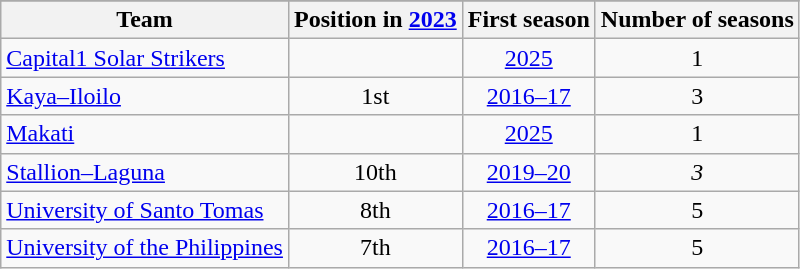<table class="wikitable sortable" style="text-align:center;">
<tr>
</tr>
<tr>
<th>Team</th>
<th>Position in <a href='#'>2023</a></th>
<th>First season</th>
<th>Number of seasons</th>
</tr>
<tr>
<td style="text-align:left;"><a href='#'>Capital1 Solar Strikers</a></td>
<td></td>
<td><a href='#'>2025</a></td>
<td>1</td>
</tr>
<tr>
<td style="text-align:left;"><a href='#'>Kaya–Iloilo</a></td>
<td>1st</td>
<td><a href='#'>2016–17</a></td>
<td>3</td>
</tr>
<tr>
<td style="text-align:left;"><a href='#'>Makati</a></td>
<td></td>
<td><a href='#'>2025</a></td>
<td>1</td>
</tr>
<tr>
<td style="text-align:left;"><a href='#'>Stallion–Laguna</a></td>
<td>10th</td>
<td><a href='#'>2019–20</a></td>
<td><em>3</em></td>
</tr>
<tr>
<td style="text-align:left;"><a href='#'>University of Santo Tomas</a></td>
<td>8th</td>
<td><a href='#'>2016–17</a></td>
<td>5</td>
</tr>
<tr>
<td style="text-align:left;"><a href='#'>University of the Philippines</a></td>
<td>7th</td>
<td><a href='#'>2016–17</a></td>
<td>5</td>
</tr>
</table>
